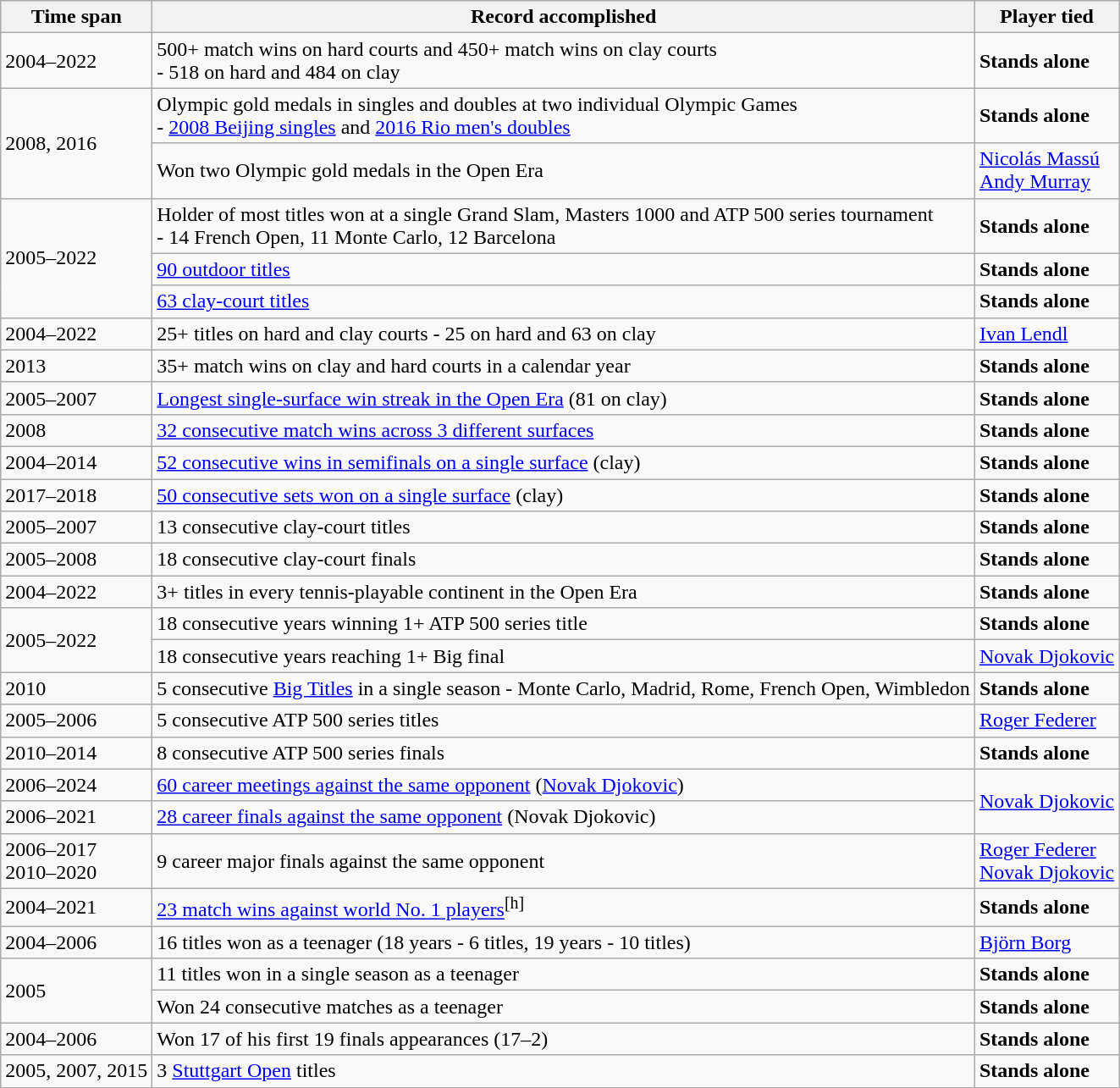<table class="wikitable">
<tr>
<th>Time span</th>
<th>Record accomplished</th>
<th>Player tied</th>
</tr>
<tr>
<td>2004–2022</td>
<td>500+ match wins on hard courts and 450+ match wins on clay courts <br> - 518 on hard and 484 on clay </td>
<td><strong>Stands alone</strong></td>
</tr>
<tr>
<td rowspan="2">2008, 2016</td>
<td>Olympic gold medals in singles and doubles at two individual Olympic Games <br> - <a href='#'>2008 Beijing singles</a> and <a href='#'>2016 Rio men's doubles</a></td>
<td><strong>Stands alone</strong></td>
</tr>
<tr>
<td>Won two Olympic gold medals in the Open Era</td>
<td><a href='#'>Nicolás Massú</a> <br><a href='#'>Andy Murray</a></td>
</tr>
<tr>
<td rowspan="3">2005–2022</td>
<td>Holder of most titles won at a single Grand Slam, Masters 1000 and ATP 500 series tournament <br> - 14 French Open, 11 Monte Carlo, 12 Barcelona</td>
<td><strong>Stands alone</strong></td>
</tr>
<tr>
<td><a href='#'>90 outdoor titles</a></td>
<td><strong>Stands alone</strong></td>
</tr>
<tr>
<td><a href='#'>63 clay-court titles</a></td>
<td><strong>Stands alone</strong></td>
</tr>
<tr>
<td>2004–2022</td>
<td>25+ titles on hard and clay courts - 25 on hard and 63 on clay </td>
<td><a href='#'>Ivan Lendl</a></td>
</tr>
<tr>
<td>2013</td>
<td>35+ match wins on clay and hard courts in a calendar year</td>
<td><strong>Stands alone</strong></td>
</tr>
<tr>
<td>2005–2007</td>
<td><a href='#'>Longest single-surface win streak in the Open Era</a> (81 on clay)</td>
<td><strong>Stands alone</strong></td>
</tr>
<tr>
<td>2008</td>
<td><a href='#'>32 consecutive match wins across 3 different surfaces</a></td>
<td><strong>Stands alone</strong></td>
</tr>
<tr>
<td>2004–2014</td>
<td><a href='#'>52 consecutive wins in semifinals on a single surface</a> (clay)</td>
<td><strong>Stands alone</strong></td>
</tr>
<tr>
<td>2017–2018</td>
<td><a href='#'>50 consecutive sets won on a single surface</a> (clay)</td>
<td><strong>Stands alone</strong></td>
</tr>
<tr>
<td>2005–2007</td>
<td>13 consecutive clay-court titles</td>
<td><strong>Stands alone</strong></td>
</tr>
<tr>
<td>2005–2008</td>
<td>18 consecutive clay-court finals</td>
<td><strong>Stands alone</strong></td>
</tr>
<tr>
<td>2004–2022</td>
<td>3+ titles in every tennis-playable continent in the Open Era</td>
<td><strong>Stands alone</strong></td>
</tr>
<tr>
<td rowspan="2">2005–2022</td>
<td>18 consecutive years winning 1+ ATP 500 series title</td>
<td><strong>Stands alone</strong></td>
</tr>
<tr>
<td>18 consecutive years reaching 1+ Big final</td>
<td><a href='#'>Novak Djokovic</a></td>
</tr>
<tr>
<td>2010</td>
<td>5 consecutive <a href='#'>Big Titles</a> in a single season - Monte Carlo, Madrid, Rome, French Open, Wimbledon</td>
<td><strong>Stands alone</strong></td>
</tr>
<tr>
<td>2005–2006</td>
<td>5 consecutive ATP 500 series titles</td>
<td><a href='#'>Roger Federer</a></td>
</tr>
<tr>
<td>2010–2014</td>
<td>8 consecutive ATP 500 series finals</td>
<td><strong>Stands alone</strong></td>
</tr>
<tr>
<td>2006–2024</td>
<td><a href='#'>60 career meetings against the same opponent</a> (<a href='#'>Novak Djokovic</a>)</td>
<td rowspan="2"><a href='#'>Novak Djokovic</a></td>
</tr>
<tr>
<td>2006–2021</td>
<td><a href='#'>28 career finals against the same opponent</a> (Novak Djokovic)</td>
</tr>
<tr>
<td>2006–2017 <br>2010–2020</td>
<td>9 career major finals against the same opponent</td>
<td><a href='#'>Roger Federer</a><br><a href='#'>Novak Djokovic</a></td>
</tr>
<tr>
<td>2004–2021</td>
<td><a href='#'>23 match wins against world No. 1 players</a><sup>[h]</sup></td>
<td><strong>Stands alone</strong></td>
</tr>
<tr>
<td>2004–2006</td>
<td>16 titles won as a teenager (18 years - 6 titles, 19 years - 10 titles)</td>
<td><a href='#'>Björn Borg</a></td>
</tr>
<tr>
<td rowspan="2">2005</td>
<td>11 titles won in a single season as a teenager</td>
<td><strong>Stands alone</strong></td>
</tr>
<tr>
<td>Won 24 consecutive matches as a teenager</td>
<td><strong>Stands alone</strong></td>
</tr>
<tr>
<td>2004–2006</td>
<td>Won 17 of his first 19 finals appearances (17–2)</td>
<td><strong>Stands alone</strong></td>
</tr>
<tr>
<td>2005, 2007, 2015</td>
<td>3 <a href='#'>Stuttgart Open</a> titles</td>
<td><strong>Stands alone</strong></td>
</tr>
<tr>
</tr>
</table>
